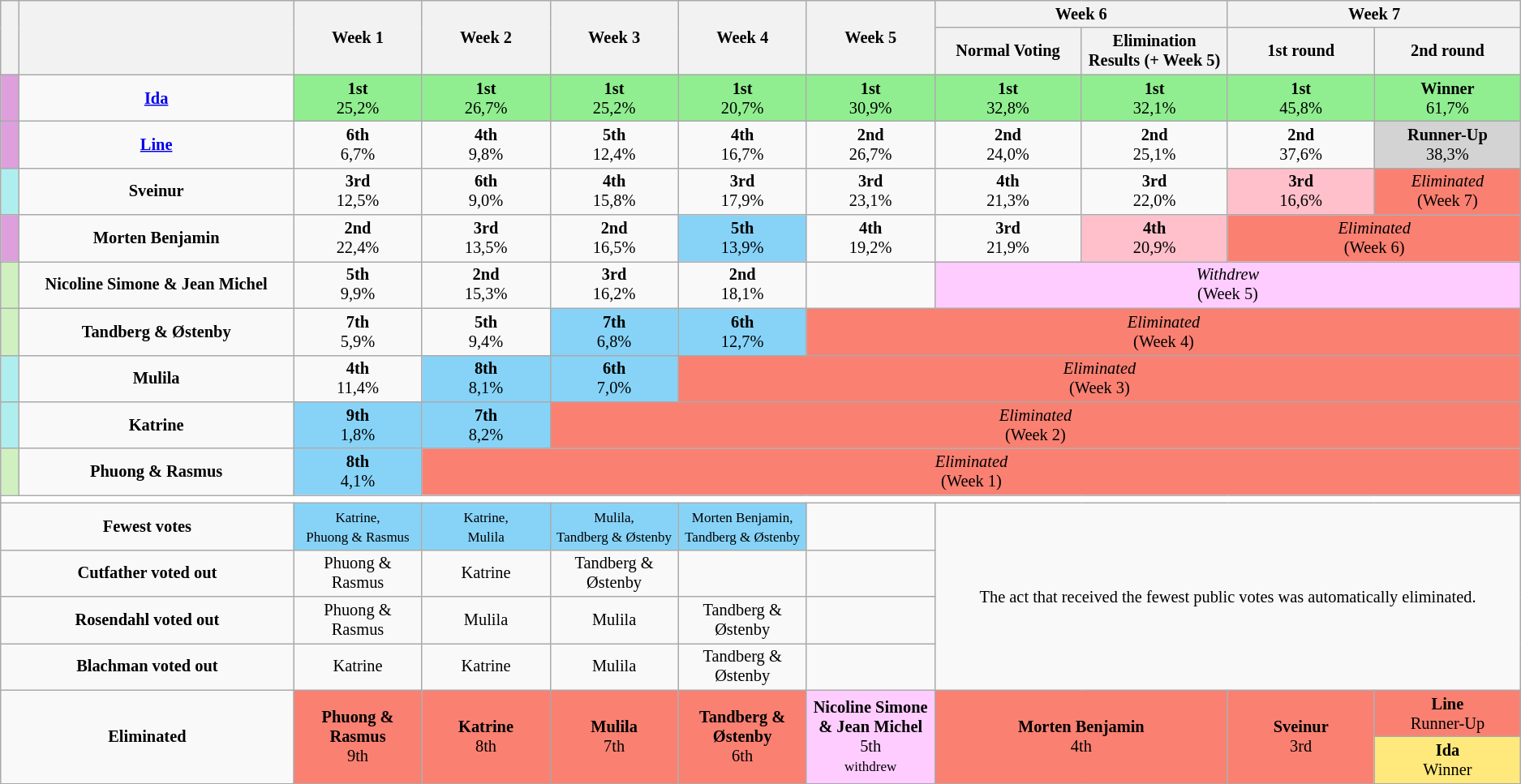<table class="wikitable" style="text-align:center; font-size:85%">
<tr>
<th style="width:1%" rowspan="2"></th>
<th style="width:15%" rowspan="2"></th>
<th style="width:7%" rowspan="2" style="vertical-align:top">Week 1</th>
<th style="width:7%" rowspan="2" style="vertical-align:top">Week 2</th>
<th style="width:7%" rowspan="2" style="vertical-align:top">Week 3</th>
<th style="width:7%" rowspan="2" style="vertical-align:top">Week 4</th>
<th style="width:7%" rowspan="2" style="vertical-align:top">Week 5</th>
<th colspan="2">Week 6</th>
<th colspan="2">Week 7</th>
</tr>
<tr>
<th style="width:8%">Normal Voting</th>
<th style="width:8%">Elimination Results (+ Week 5)</th>
<th style="width:8%">1st round</th>
<th style="width:8%">2nd round</th>
</tr>
<tr>
<td style="background:#dda0dd"></td>
<td><strong><a href='#'>Ida</a></strong></td>
<td style="background:lightgreen"><strong>1st</strong><br>25,2%</td>
<td style="background:lightgreen"><strong>1st</strong><br>26,7%</td>
<td style="background:lightgreen"><strong>1st</strong><br>25,2%</td>
<td style="background:lightgreen"><strong>1st</strong><br>20,7%</td>
<td style="background:lightgreen"><strong>1st</strong><br>30,9%</td>
<td style="background:lightgreen"><strong>1st</strong><br>32,8%</td>
<td style="background:lightgreen"><strong>1st</strong><br>32,1%</td>
<td style="background:lightgreen"><strong>1st</strong><br>45,8%</td>
<td style="background:lightgreen"><strong>Winner</strong><br>61,7%</td>
</tr>
<tr>
<td style="background:#dda0dd"></td>
<td><strong><a href='#'>Line</a></strong></td>
<td><strong>6th</strong><br>6,7%</td>
<td><strong>4th</strong><br>9,8%</td>
<td><strong>5th</strong><br>12,4%</td>
<td><strong>4th</strong><br>16,7%</td>
<td><strong>2nd</strong><br>26,7%</td>
<td><strong>2nd</strong><br>24,0%</td>
<td><strong>2nd</strong><br>25,1%</td>
<td><strong>2nd</strong><br>37,6%</td>
<td style="background:lightgrey"><strong>Runner-Up</strong><br>38,3%</td>
</tr>
<tr>
<td style="background:#afeeee"></td>
<td><strong>Sveinur</strong></td>
<td><strong>3rd</strong><br>12,5%</td>
<td><strong>6th</strong><br>9,0%</td>
<td><strong>4th</strong><br>15,8%</td>
<td><strong>3rd</strong><br>17,9%</td>
<td><strong>3rd</strong><br>23,1%</td>
<td><strong>4th</strong><br>21,3%</td>
<td><strong>3rd</strong><br>22,0%</td>
<td style="background:pink"><strong>3rd</strong><br>16,6%</td>
<td style="background:salmon"><em>Eliminated</em><br>(Week 7)</td>
</tr>
<tr>
<td style="background:#dda0dd"></td>
<td><strong>Morten Benjamin</strong></td>
<td><strong>2nd</strong><br>22,4%</td>
<td><strong>3rd</strong><br>13,5%</td>
<td><strong>2nd</strong><br>16,5%</td>
<td style="background:#87D3F8"><strong>5th</strong><br>13,9%</td>
<td><strong>4th</strong><br>19,2%</td>
<td><strong>3rd</strong><br>21,9%</td>
<td style="background:pink"><strong>4th</strong><br>20,9%</td>
<td style="background:salmon" colspan="2"><em>Eliminated</em><br>(Week 6)</td>
</tr>
<tr>
<td style="background:#d0f0c0"></td>
<td><strong>Nicoline Simone & Jean Michel</strong></td>
<td><strong>5th</strong><br>9,9%</td>
<td><strong>2nd</strong><br>15,3%</td>
<td><strong>3rd</strong><br>16,2%</td>
<td><strong>2nd</strong><br>18,1%</td>
<td></td>
<td style="background:#ffccff" colspan="4"><em>Withdrew</em><br>(Week 5)</td>
</tr>
<tr>
<td style="background:#d0f0c0"></td>
<td><strong>Tandberg & Østenby</strong></td>
<td><strong>7th</strong><br>5,9%</td>
<td><strong>5th</strong><br>9,4%</td>
<td style="background:#87D3F8"><strong>7th</strong><br>6,8%</td>
<td style="background:#87D3F8"><strong>6th</strong><br>12,7%</td>
<td style="background:salmon" colspan="5"><em>Eliminated</em><br>(Week 4)</td>
</tr>
<tr>
<td style="background:#afeeee"></td>
<td><strong>Mulila</strong></td>
<td><strong>4th</strong><br>11,4%</td>
<td style="background:#87D3F8"><strong>8th</strong><br>8,1%</td>
<td style="background:#87D3F8"><strong>6th</strong><br>7,0%</td>
<td style="background:salmon" colspan="6"><em>Eliminated</em><br>(Week 3)</td>
</tr>
<tr>
<td style="background:#afeeee"></td>
<td><strong>Katrine</strong></td>
<td style="background:#87D3F8"><strong>9th</strong><br>1,8%</td>
<td style="background:#87D3F8"><strong>7th</strong><br>8,2%</td>
<td style="background:salmon" colspan="7"><em>Eliminated</em><br>(Week 2)</td>
</tr>
<tr>
<td style="background:#d0f0c0"></td>
<td><strong>Phuong & Rasmus</strong></td>
<td style="background:#87D3F8"><strong>8th</strong><br>4,1%</td>
<td style="background:salmon" colspan="8"><em>Eliminated</em><br>(Week 1)</td>
</tr>
<tr>
<td style="background:#FFFFFF" colspan="11"></td>
</tr>
<tr>
<td colspan="2"><strong>Fewest votes</strong></td>
<td style="background:#87D3F8"><small>Katrine,<br>Phuong & Rasmus</small></td>
<td style="background:#87D3F8"><small>Katrine,<br>Mulila</small></td>
<td style="background:#87D3F8"><small>Mulila,<br>Tandberg & Østenby</small></td>
<td style="background:#87D3F8"><small>Morten Benjamin,<br>Tandberg & Østenby</small></td>
<td></td>
<td colspan="4" rowspan="4">The act that received the fewest public votes was automatically eliminated.</td>
</tr>
<tr>
<td colspan="2"><strong>Cutfather voted out</strong></td>
<td>Phuong & Rasmus</td>
<td>Katrine</td>
<td>Tandberg & Østenby</td>
<td></td>
<td></td>
</tr>
<tr>
<td colspan="2"><strong>Rosendahl voted out</strong></td>
<td>Phuong & Rasmus</td>
<td>Mulila</td>
<td>Mulila</td>
<td>Tandberg & Østenby</td>
<td></td>
</tr>
<tr>
<td colspan="2"><strong>Blachman voted out</strong></td>
<td>Katrine</td>
<td>Katrine</td>
<td>Mulila</td>
<td>Tandberg & Østenby</td>
<td></td>
</tr>
<tr>
<td colspan="2" rowspan="2"><strong>Eliminated</strong></td>
<td style="background:#FA8072" rowspan="2"><strong>Phuong & Rasmus</strong><br>9th</td>
<td style="background:#FA8072" rowspan="2"><strong>Katrine</strong><br>8th</td>
<td style="background:#FA8072" rowspan="2"><strong>Mulila</strong><br>7th</td>
<td style="background:#FA8072" rowspan="2"><strong>Tandberg & Østenby</strong><br>6th</td>
<td style="background:#FFCCFF" rowspan="2"><strong>Nicoline Simone & Jean Michel</strong><br>5th<br><small>withdrew</small></td>
<td style="background:salmon; width:5%;" rowspan="2" colspan="2"><strong>Morten Benjamin</strong><br>4th</td>
<td style="background:salmon;" rowspan="2"><strong>Sveinur</strong><br>3rd</td>
<td style="background:#FA8072"><strong>Line</strong><br>Runner-Up</td>
</tr>
<tr>
<td style="background:#FFE87C"><strong>Ida</strong><br>Winner</td>
</tr>
<tr>
</tr>
</table>
